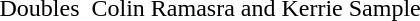<table>
<tr>
<td>Doubles</td>
<td></td>
<td> Colin Ramasra and Kerrie Sample</td>
<td><br></td>
</tr>
<tr>
</tr>
</table>
